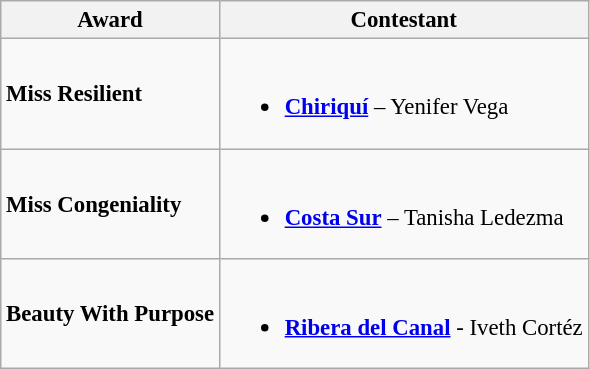<table class="wikitable " style="font-size: 95%;">
<tr>
<th>Award</th>
<th>Contestant</th>
</tr>
<tr>
<td><strong>Miss Resilient</strong></td>
<td><br><ul><li><strong><a href='#'>Chiriquí</a></strong> – Yenifer Vega</li></ul></td>
</tr>
<tr>
<td><strong>Miss Congeniality</strong></td>
<td><br><ul><li><strong><a href='#'>Costa Sur</a></strong> – Tanisha Ledezma</li></ul></td>
</tr>
<tr>
<td><strong>Beauty With Purpose</strong></td>
<td><br><ul><li><strong><a href='#'>Ribera del Canal</a></strong> - Iveth Cortéz</li></ul></td>
</tr>
</table>
